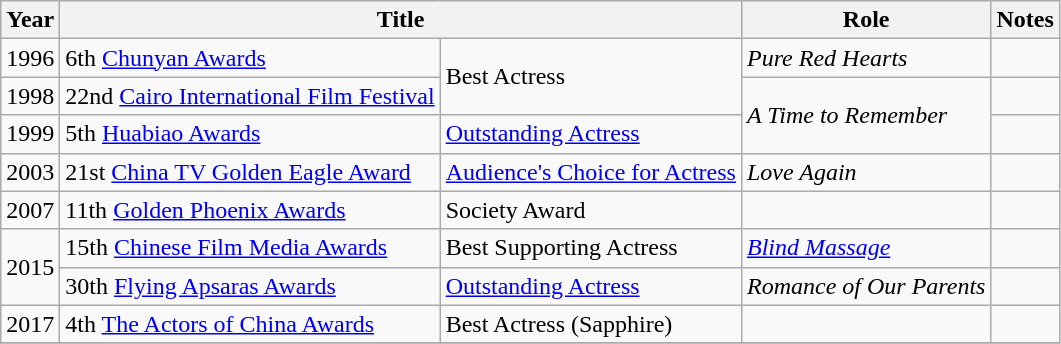<table class="wikitable sortable">
<tr>
<th>Year</th>
<th colspan=2>Title</th>
<th>Role</th>
<th class="unsortable">Notes</th>
</tr>
<tr>
<td>1996</td>
<td>6th <a href='#'>Chunyan Awards</a></td>
<td rowspan=2>Best Actress</td>
<td><em>Pure Red Hearts</em></td>
<td></td>
</tr>
<tr>
<td>1998</td>
<td>22nd <a href='#'>Cairo International Film Festival</a></td>
<td rowspan=2><em>A Time to Remember</em></td>
<td></td>
</tr>
<tr>
<td>1999</td>
<td>5th <a href='#'>Huabiao Awards</a></td>
<td><a href='#'>Outstanding Actress</a></td>
<td></td>
</tr>
<tr>
<td>2003</td>
<td>21st <a href='#'>China TV Golden Eagle Award</a></td>
<td><a href='#'>Audience's Choice for Actress</a></td>
<td><em>Love Again</em></td>
<td></td>
</tr>
<tr>
<td>2007</td>
<td>11th <a href='#'>Golden Phoenix Awards</a></td>
<td>Society Award</td>
<td></td>
<td></td>
</tr>
<tr>
<td rowspan=2>2015</td>
<td>15th <a href='#'>Chinese Film Media Awards</a></td>
<td>Best Supporting Actress</td>
<td><em><a href='#'>Blind Massage</a></em></td>
<td></td>
</tr>
<tr>
<td>30th <a href='#'>Flying Apsaras Awards</a></td>
<td><a href='#'>Outstanding Actress</a></td>
<td><em>Romance of Our Parents</em></td>
<td></td>
</tr>
<tr>
<td>2017</td>
<td>4th <a href='#'>The Actors of China Awards</a></td>
<td>Best Actress (Sapphire)</td>
<td></td>
<td></td>
</tr>
<tr>
</tr>
</table>
